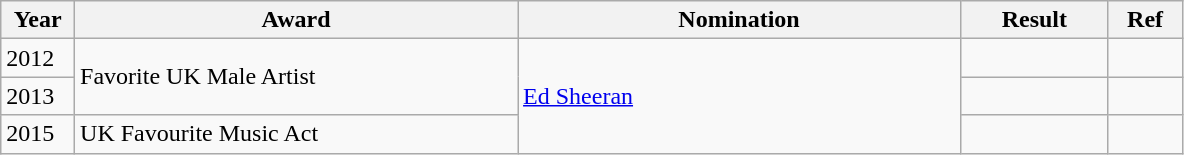<table class="wikitable" style="max-width:75%;">
<tr>
<th width=5%>Year</th>
<th style="width:30%;">Award</th>
<th style="width:30%;">Nomination</th>
<th style="width:10%;">Result</th>
<th style="width:5%;">Ref</th>
</tr>
<tr>
<td>2012</td>
<td rowspan="2">Favorite UK Male Artist</td>
<td rowspan="3"><a href='#'>Ed Sheeran</a></td>
<td></td>
<td></td>
</tr>
<tr>
<td>2013</td>
<td></td>
<td></td>
</tr>
<tr>
<td>2015</td>
<td>UK Favourite Music Act</td>
<td></td>
<td></td>
</tr>
</table>
